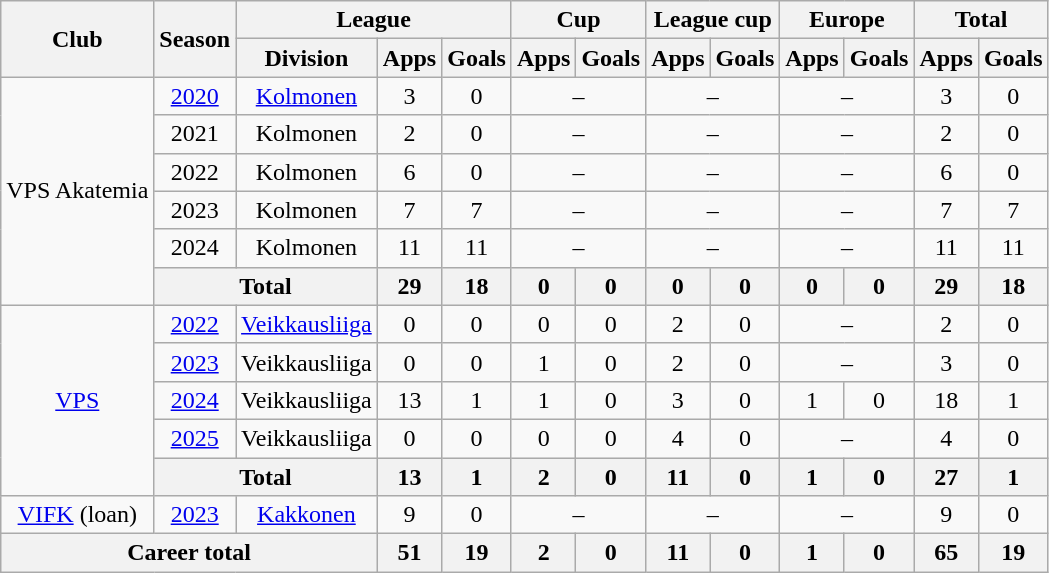<table class="wikitable" style="text-align:center">
<tr>
<th rowspan="2">Club</th>
<th rowspan="2">Season</th>
<th colspan="3">League</th>
<th colspan="2">Cup</th>
<th colspan="2">League cup</th>
<th colspan="2">Europe</th>
<th colspan="2">Total</th>
</tr>
<tr>
<th>Division</th>
<th>Apps</th>
<th>Goals</th>
<th>Apps</th>
<th>Goals</th>
<th>Apps</th>
<th>Goals</th>
<th>Apps</th>
<th>Goals</th>
<th>Apps</th>
<th>Goals</th>
</tr>
<tr>
<td rowspan=6>VPS Akatemia</td>
<td><a href='#'>2020</a></td>
<td><a href='#'>Kolmonen</a></td>
<td>3</td>
<td>0</td>
<td colspan=2>–</td>
<td colspan=2>–</td>
<td colspan=2>–</td>
<td>3</td>
<td>0</td>
</tr>
<tr>
<td>2021</td>
<td>Kolmonen</td>
<td>2</td>
<td>0</td>
<td colspan=2>–</td>
<td colspan=2>–</td>
<td colspan=2>–</td>
<td>2</td>
<td>0</td>
</tr>
<tr>
<td>2022</td>
<td>Kolmonen</td>
<td>6</td>
<td>0</td>
<td colspan=2>–</td>
<td colspan=2>–</td>
<td colspan=2>–</td>
<td>6</td>
<td>0</td>
</tr>
<tr>
<td>2023</td>
<td>Kolmonen</td>
<td>7</td>
<td>7</td>
<td colspan=2>–</td>
<td colspan=2>–</td>
<td colspan=2>–</td>
<td>7</td>
<td>7</td>
</tr>
<tr>
<td>2024</td>
<td>Kolmonen</td>
<td>11</td>
<td>11</td>
<td colspan=2>–</td>
<td colspan=2>–</td>
<td colspan=2>–</td>
<td>11</td>
<td>11</td>
</tr>
<tr>
<th colspan="2">Total</th>
<th>29</th>
<th>18</th>
<th>0</th>
<th>0</th>
<th>0</th>
<th>0</th>
<th>0</th>
<th>0</th>
<th>29</th>
<th>18</th>
</tr>
<tr>
<td rowspan="5"><a href='#'>VPS</a></td>
<td><a href='#'>2022</a></td>
<td><a href='#'>Veikkausliiga</a></td>
<td>0</td>
<td>0</td>
<td>0</td>
<td>0</td>
<td>2</td>
<td>0</td>
<td colspan=2>–</td>
<td>2</td>
<td>0</td>
</tr>
<tr>
<td><a href='#'>2023</a></td>
<td>Veikkausliiga</td>
<td>0</td>
<td>0</td>
<td>1</td>
<td>0</td>
<td>2</td>
<td>0</td>
<td colspan=2>–</td>
<td>3</td>
<td>0</td>
</tr>
<tr>
<td><a href='#'>2024</a></td>
<td>Veikkausliiga</td>
<td>13</td>
<td>1</td>
<td>1</td>
<td>0</td>
<td>3</td>
<td>0</td>
<td>1</td>
<td>0</td>
<td>18</td>
<td>1</td>
</tr>
<tr>
<td><a href='#'>2025</a></td>
<td>Veikkausliiga</td>
<td>0</td>
<td>0</td>
<td>0</td>
<td>0</td>
<td>4</td>
<td>0</td>
<td colspan=2>–</td>
<td>4</td>
<td>0</td>
</tr>
<tr>
<th colspan="2">Total</th>
<th>13</th>
<th>1</th>
<th>2</th>
<th>0</th>
<th>11</th>
<th>0</th>
<th>1</th>
<th>0</th>
<th>27</th>
<th>1</th>
</tr>
<tr>
<td><a href='#'>VIFK</a> (loan)</td>
<td><a href='#'>2023</a></td>
<td><a href='#'>Kakkonen</a></td>
<td>9</td>
<td>0</td>
<td colspan=2>–</td>
<td colspan=2>–</td>
<td colspan=2>–</td>
<td>9</td>
<td>0</td>
</tr>
<tr>
<th colspan="3">Career total</th>
<th>51</th>
<th>19</th>
<th>2</th>
<th>0</th>
<th>11</th>
<th>0</th>
<th>1</th>
<th>0</th>
<th>65</th>
<th>19</th>
</tr>
</table>
